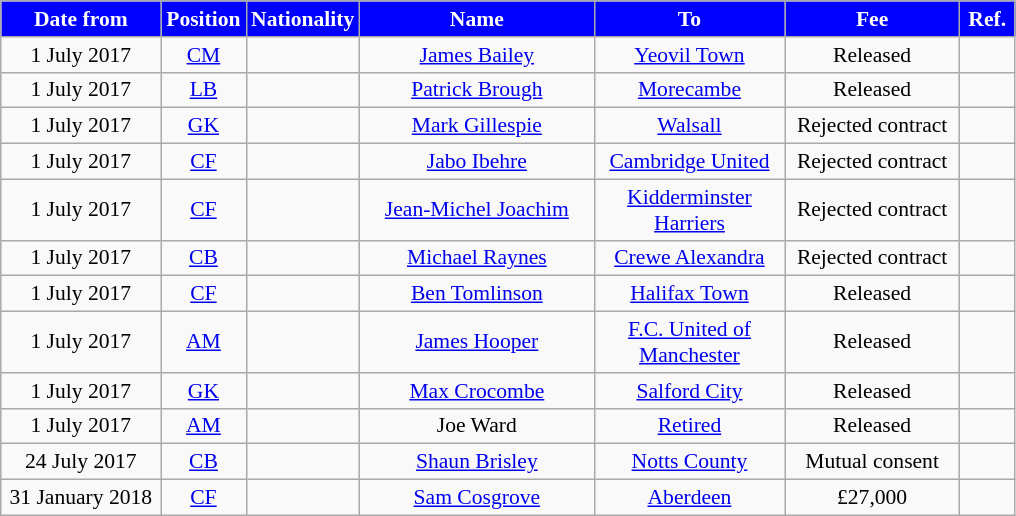<table class="wikitable"  style="text-align:center; font-size:90%; ">
<tr>
<th style="background:blue; color:white; width:100px;">Date from</th>
<th style="background:blue; color:white; width:50px;">Position</th>
<th style="background:blue; color:white; width:50px;">Nationality</th>
<th style="background:blue; color:white; width:150px;">Name</th>
<th style="background:blue; color:white; width:120px;">To</th>
<th style="background:blue; color:white; width:110px;">Fee</th>
<th style="background:blue; color:white; width:30px;">Ref.</th>
</tr>
<tr>
<td>1 July 2017</td>
<td><a href='#'>CM</a></td>
<td></td>
<td><a href='#'>James Bailey</a></td>
<td> <a href='#'>Yeovil Town</a></td>
<td>Released</td>
<td></td>
</tr>
<tr>
<td>1 July 2017</td>
<td><a href='#'>LB</a></td>
<td></td>
<td><a href='#'>Patrick Brough</a></td>
<td> <a href='#'>Morecambe</a></td>
<td>Released</td>
<td></td>
</tr>
<tr>
<td>1 July 2017</td>
<td><a href='#'>GK</a></td>
<td></td>
<td><a href='#'>Mark Gillespie</a></td>
<td> <a href='#'>Walsall</a></td>
<td>Rejected contract</td>
<td></td>
</tr>
<tr>
<td>1 July 2017</td>
<td><a href='#'>CF</a></td>
<td></td>
<td><a href='#'>Jabo Ibehre</a></td>
<td> <a href='#'>Cambridge United</a></td>
<td>Rejected contract</td>
<td></td>
</tr>
<tr>
<td>1 July 2017</td>
<td><a href='#'>CF</a></td>
<td></td>
<td><a href='#'>Jean-Michel Joachim</a></td>
<td> <a href='#'>Kidderminster Harriers</a></td>
<td>Rejected contract</td>
<td></td>
</tr>
<tr>
<td>1 July 2017</td>
<td><a href='#'>CB</a></td>
<td></td>
<td><a href='#'>Michael Raynes</a></td>
<td> <a href='#'>Crewe Alexandra</a></td>
<td>Rejected contract</td>
<td></td>
</tr>
<tr>
<td>1 July 2017</td>
<td><a href='#'>CF</a></td>
<td></td>
<td><a href='#'>Ben Tomlinson</a></td>
<td> <a href='#'>Halifax Town</a></td>
<td>Released</td>
<td></td>
</tr>
<tr>
<td>1 July 2017</td>
<td><a href='#'>AM</a></td>
<td></td>
<td><a href='#'>James Hooper</a></td>
<td> <a href='#'>F.C. United of Manchester</a></td>
<td>Released</td>
<td></td>
</tr>
<tr>
<td>1 July 2017</td>
<td><a href='#'>GK</a></td>
<td></td>
<td><a href='#'>Max Crocombe</a></td>
<td> <a href='#'>Salford City</a></td>
<td>Released</td>
<td></td>
</tr>
<tr>
<td>1 July 2017</td>
<td><a href='#'>AM</a></td>
<td></td>
<td>Joe Ward</td>
<td><a href='#'>Retired</a></td>
<td>Released</td>
<td></td>
</tr>
<tr>
<td>24 July 2017</td>
<td><a href='#'>CB</a></td>
<td></td>
<td><a href='#'>Shaun Brisley</a></td>
<td> <a href='#'>Notts County</a></td>
<td>Mutual consent</td>
<td></td>
</tr>
<tr>
<td>31 January 2018</td>
<td><a href='#'>CF</a></td>
<td></td>
<td><a href='#'>Sam Cosgrove</a></td>
<td> <a href='#'>Aberdeen</a></td>
<td>£27,000</td>
<td></td>
</tr>
</table>
